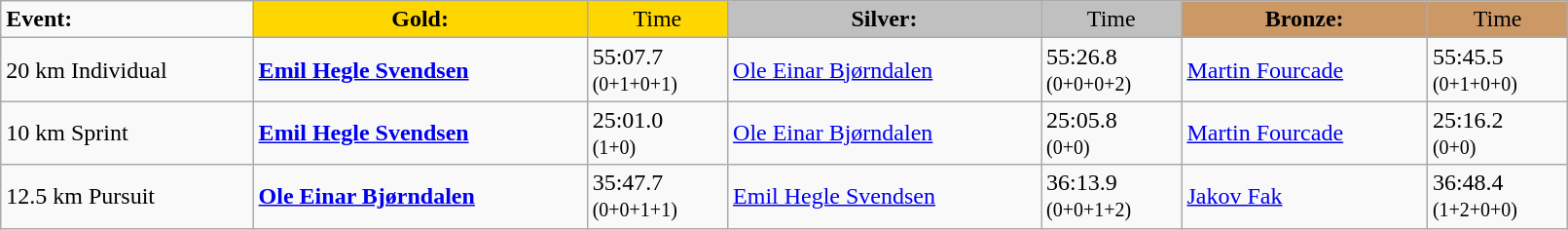<table class="wikitable" width=85%>
<tr>
<td><strong>Event:</strong></td>
<td style="text-align:center;background-color:gold;"><strong>Gold:</strong></td>
<td style="text-align:center;background-color:gold;">Time</td>
<td style="text-align:center;background-color:silver;"><strong>Silver:</strong></td>
<td style="text-align:center;background-color:silver;">Time</td>
<td style="text-align:center;background-color:#CC9966;"><strong>Bronze:</strong></td>
<td style="text-align:center;background-color:#CC9966;">Time</td>
</tr>
<tr>
<td>20 km Individual<br></td>
<td><strong><a href='#'>Emil Hegle Svendsen</a></strong><br><small></small></td>
<td>55:07.7<br><small>(0+1+0+1)</small></td>
<td><a href='#'>Ole Einar Bjørndalen</a><br><small></small></td>
<td>55:26.8<br><small>(0+0+0+2)</small></td>
<td><a href='#'>Martin Fourcade</a><br><small></small></td>
<td>55:45.5<br><small>(0+1+0+0)</small></td>
</tr>
<tr>
<td>10 km Sprint<br></td>
<td><strong><a href='#'>Emil Hegle Svendsen</a></strong><br><small></small></td>
<td>25:01.0<br><small>(1+0)</small></td>
<td><a href='#'>Ole Einar Bjørndalen</a><br><small></small></td>
<td>25:05.8<br><small>(0+0)</small></td>
<td><a href='#'>Martin Fourcade</a><br><small></small></td>
<td>25:16.2<br><small>(0+0)</small></td>
</tr>
<tr>
<td>12.5 km Pursuit<br></td>
<td><strong><a href='#'>Ole Einar Bjørndalen</a></strong><br><small></small></td>
<td>35:47.7	<br><small>(0+0+1+1)</small></td>
<td><a href='#'>Emil Hegle Svendsen</a><br><small></small></td>
<td>36:13.9<br><small>(0+0+1+2)</small></td>
<td><a href='#'>Jakov Fak</a><br><small></small></td>
<td>36:48.4<br><small>(1+2+0+0)</small></td>
</tr>
</table>
